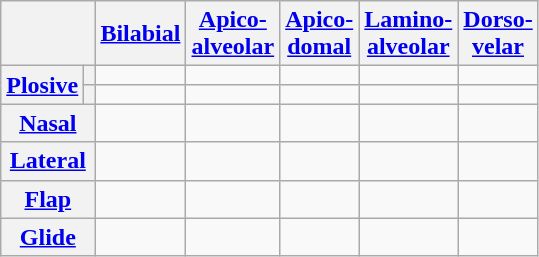<table class="wikitable" style="text-align: center;">
<tr>
<th colspan="2"></th>
<th><a href='#'>Bilabial</a></th>
<th><a href='#'>Apico-<br>alveolar</a></th>
<th><a href='#'>Apico-<br>domal</a></th>
<th><a href='#'>Lamino-<br>alveolar</a></th>
<th><a href='#'>Dorso-<br>velar</a></th>
</tr>
<tr>
<th rowspan="2"><a href='#'>Plosive</a></th>
<th></th>
<td></td>
<td></td>
<td></td>
<td></td>
<td></td>
</tr>
<tr>
<th></th>
<td></td>
<td></td>
<td></td>
<td></td>
<td></td>
</tr>
<tr>
<th colspan="2"><a href='#'>Nasal</a></th>
<td></td>
<td></td>
<td></td>
<td></td>
<td></td>
</tr>
<tr>
<th colspan="2"><a href='#'>Lateral</a></th>
<td></td>
<td></td>
<td></td>
<td></td>
<td></td>
</tr>
<tr>
<th colspan="2"><a href='#'>Flap</a></th>
<td></td>
<td></td>
<td></td>
<td></td>
<td></td>
</tr>
<tr>
<th colspan="2"><a href='#'>Glide</a></th>
<td></td>
<td></td>
<td></td>
<td></td>
<td></td>
</tr>
</table>
